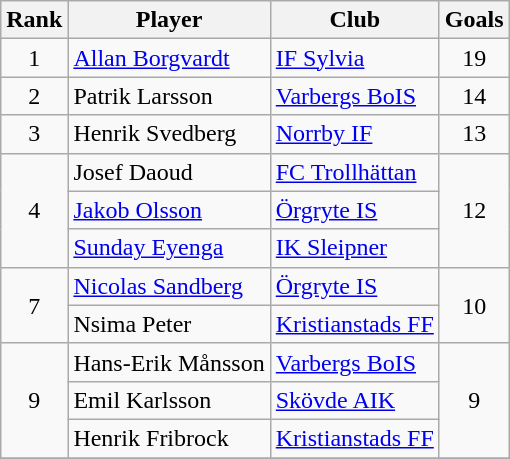<table class="wikitable" style="text-align:center">
<tr>
<th>Rank</th>
<th>Player</th>
<th>Club</th>
<th>Goals</th>
</tr>
<tr>
<td>1</td>
<td align="left"> <a href='#'>Allan Borgvardt</a></td>
<td align="left"><a href='#'>IF Sylvia</a></td>
<td>19</td>
</tr>
<tr>
<td>2</td>
<td align="left"> Patrik Larsson</td>
<td align="left"><a href='#'>Varbergs BoIS</a></td>
<td>14</td>
</tr>
<tr>
<td>3</td>
<td align="left"> Henrik Svedberg</td>
<td align="left"><a href='#'>Norrby IF</a></td>
<td>13</td>
</tr>
<tr>
<td rowspan="3">4</td>
<td align="left"> Josef Daoud</td>
<td align="left"><a href='#'>FC Trollhättan</a></td>
<td rowspan="3">12</td>
</tr>
<tr>
<td align="left"> <a href='#'>Jakob Olsson</a></td>
<td align="left"><a href='#'>Örgryte IS</a></td>
</tr>
<tr>
<td align="left"> <a href='#'>Sunday Eyenga</a></td>
<td align="left"><a href='#'>IK Sleipner</a></td>
</tr>
<tr>
<td rowspan="2">7</td>
<td align="left"> <a href='#'>Nicolas Sandberg</a></td>
<td align="left"><a href='#'>Örgryte IS</a></td>
<td rowspan="2">10</td>
</tr>
<tr>
<td align="left"> Nsima Peter</td>
<td align="left"><a href='#'>Kristianstads FF</a></td>
</tr>
<tr>
<td rowspan="3">9</td>
<td align="left"> Hans-Erik Månsson</td>
<td align="left"><a href='#'>Varbergs BoIS</a></td>
<td rowspan="3">9</td>
</tr>
<tr>
<td align="left"> Emil Karlsson</td>
<td align="left"><a href='#'>Skövde AIK</a></td>
</tr>
<tr>
<td align="left"> Henrik Fribrock</td>
<td align="left"><a href='#'>Kristianstads FF</a></td>
</tr>
<tr>
</tr>
</table>
